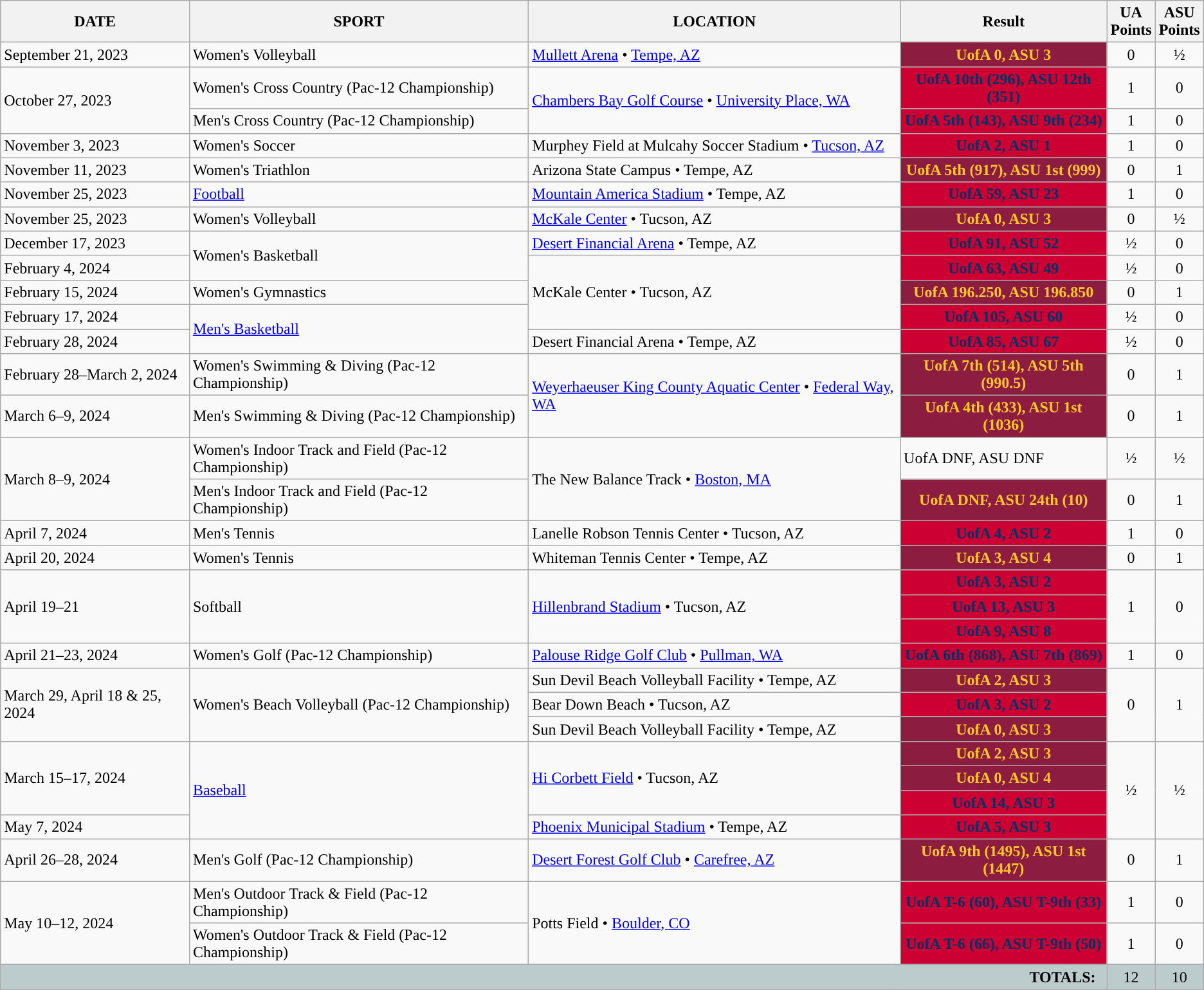<table class=wikitable>
<tr>
<th>DATE</th>
<th>SPORT</th>
<th>LOCATION</th>
<th>Result</th>
<th>UA<br>Points</th>
<th>ASU<br>Points</th>
</tr>
<tr>
<td>September 21, 2023</td>
<td>Women's Volleyball</td>
<td><a href='#'>Mullett Arena</a> • <a href='#'>Tempe, AZ</a></td>
<th style="background:#8C1D40; color:#FFC627;">UofA 0, ASU 3</th>
<td align="center">0</td>
<td align="center">½</td>
</tr>
<tr>
<td rowspan=2>October 27, 2023</td>
<td>Women's Cross Country (Pac-12 Championship)</td>
<td rowspan=2><a href='#'>Chambers Bay Golf Course</a> • <a href='#'>University Place, WA</a></td>
<th style="background:#CC0033; color:#003366;">UofA 10th (296), ASU 12th (351)</th>
<td align="center">1</td>
<td align="center">0</td>
</tr>
<tr>
<td>Men's Cross Country (Pac-12 Championship)</td>
<th style="background:#CC0033; color:#003366;">UofA 5th (143), ASU 9th (234)</th>
<td align="center">1</td>
<td align="center">0</td>
</tr>
<tr>
<td>November 3, 2023</td>
<td>Women's Soccer</td>
<td>Murphey Field at Mulcahy Soccer Stadium • <a href='#'>Tucson, AZ</a></td>
<th style="background:#CC0033; color:#003366;">UofA 2, ASU 1</th>
<td align="center">1</td>
<td align="center">0</td>
</tr>
<tr>
<td>November 11, 2023</td>
<td>Women's Triathlon</td>
<td>Arizona State Campus • Tempe, AZ</td>
<th style="background:#8C1D40; color:#FFC627;">UofA 5th (917), ASU 1st (999)</th>
<td align="center">0</td>
<td align="center">1</td>
</tr>
<tr>
<td>November 25, 2023</td>
<td><a href='#'>Football</a></td>
<td><a href='#'>Mountain America Stadium</a> • Tempe, AZ</td>
<th style="background:#CC0033; color:#003366;">UofA 59, ASU 23</th>
<td align="center">1</td>
<td align="center">0</td>
</tr>
<tr>
<td>November 25, 2023</td>
<td>Women's Volleyball</td>
<td><a href='#'>McKale Center</a> • Tucson, AZ</td>
<th style="background:#8C1D40; color:#FFC627;">UofA 0, ASU 3</th>
<td align="center">0</td>
<td align="center">½</td>
</tr>
<tr>
<td>December 17, 2023</td>
<td rowspan=2>Women's Basketball</td>
<td><a href='#'>Desert Financial Arena</a> • Tempe, AZ</td>
<th style="background:#CC0033; color:#003366;">UofA 91, ASU 52</th>
<td align="center">½</td>
<td align="center">0</td>
</tr>
<tr>
<td>February 4, 2024</td>
<td rowspan="3">McKale Center • Tucson, AZ</td>
<th style="background:#CC0033; color:#003366;">UofA 63, ASU 49</th>
<td align="center">½</td>
<td align="center">0</td>
</tr>
<tr>
<td>February 15, 2024</td>
<td>Women's Gymnastics</td>
<th style="background:#8C1D40; color:#FFC627;">UofA 196.250, ASU 196.850</th>
<td align="center">0</td>
<td align="center">1</td>
</tr>
<tr>
<td>February 17, 2024</td>
<td rowspan=2><a href='#'>Men's Basketball</a></td>
<th style="background:#CC0033; color:#003366;">UofA 105, ASU 60</th>
<td align="center">½</td>
<td align="center">0</td>
</tr>
<tr>
<td>February 28, 2024</td>
<td>Desert Financial Arena • Tempe, AZ</td>
<th style="background:#CC0033; color:#003366;">UofA 85, ASU 67</th>
<td align="center">½</td>
<td align="center">0</td>
</tr>
<tr>
<td>February 28–March 2, 2024</td>
<td>Women's Swimming & Diving (Pac-12 Championship)</td>
<td rowspan="2"><a href='#'>Weyerhaeuser King County Aquatic Center</a> • <a href='#'>Federal Way, WA</a></td>
<th style="background:#8C1D40; color:#FFC627;">UofA 7th (514), ASU 5th (990.5)</th>
<td align="center">0</td>
<td align="center">1</td>
</tr>
<tr>
<td>March 6–9, 2024</td>
<td>Men's Swimming & Diving (Pac-12 Championship)</td>
<th style="background:#8C1D40; color:#FFC627;">UofA 4th (433), ASU 1st (1036)</th>
<td align="center">0</td>
<td align="center">1</td>
</tr>
<tr>
<td rowspan="2">March 8–9, 2024</td>
<td>Women's Indoor Track and Field (Pac-12 Championship)</td>
<td rowspan="2">The New Balance Track • <a href='#'>Boston, MA</a></td>
<td style=>UofA DNF, ASU DNF</td>
<td align="center">½</td>
<td align="center">½</td>
</tr>
<tr>
<td>Men's Indoor Track and Field (Pac-12 Championship)</td>
<th style="background:#8C1D40; color:#FFC627;">UofA DNF, ASU 24th (10)</th>
<td align="center">0</td>
<td align="center">1</td>
</tr>
<tr>
<td>April 7, 2024</td>
<td>Men's Tennis</td>
<td>Lanelle Robson Tennis Center • Tucson, AZ</td>
<th style="background:#CC0033; color:#003366;">UofA 4, ASU 2</th>
<td align="center">1</td>
<td align="center">0</td>
</tr>
<tr>
<td>April 20, 2024</td>
<td>Women's Tennis</td>
<td>Whiteman Tennis Center • Tempe, AZ</td>
<th style="background:#8C1D40; color:#FFC627;">UofA 3, ASU 4</th>
<td align="center">0</td>
<td align="center">1</td>
</tr>
<tr>
<td rowspan="3">April 19–21</td>
<td rowspan="3">Softball</td>
<td rowspan="3"><a href='#'>Hillenbrand Stadium</a> • Tucson, AZ</td>
<th style="background:#CC0033; color:#003366;">UofA 3, ASU 2</th>
<td rowspan="3" align="center">1</td>
<td rowspan="3" align="center">0</td>
</tr>
<tr>
<th style="background:#CC0033; color:#003366;">UofA 13, ASU 3</th>
</tr>
<tr>
<th style="background:#CC0033; color:#003366;">UofA 9, ASU 8</th>
</tr>
<tr>
<td>April 21–23, 2024</td>
<td>Women's Golf (Pac-12 Championship)</td>
<td><a href='#'>Palouse Ridge Golf Club</a> • <a href='#'>Pullman, WA</a></td>
<th style="background:#CC0033; color:#003366;">UofA 6th (868), ASU 7th (869)</th>
<td align="center">1</td>
<td align="center">0</td>
</tr>
<tr>
<td rowspan="3">March 29, April 18 & 25, 2024</td>
<td rowspan="3">Women's Beach Volleyball (Pac-12 Championship)</td>
<td>Sun Devil Beach Volleyball Facility • Tempe, AZ</td>
<th style="background:#8C1D40; color:#FFC627;">UofA 2, ASU 3</th>
<td rowspan="3" align="center">0</td>
<td rowspan="3" align="center">1</td>
</tr>
<tr>
<td>Bear Down Beach • Tucson, AZ</td>
<th style="background:#CC0033; color:#003366;">UofA 3, ASU 2</th>
</tr>
<tr>
<td>Sun Devil Beach Volleyball Facility • Tempe, AZ</td>
<th style="background:#8C1D40; color:#FFC627;">UofA 0, ASU 3</th>
</tr>
<tr>
<td rowspan="3">March 15–17, 2024</td>
<td rowspan="4"><a href='#'>Baseball</a></td>
<td rowspan="3"><a href='#'>Hi Corbett Field</a> • Tucson, AZ</td>
<th style="background:#8C1D40; color:#FFC627;">UofA 2, ASU 3</th>
<td rowspan="4" align="center">½</td>
<td rowspan="4" align="center">½</td>
</tr>
<tr>
<th style="background:#8C1D40; color:#FFC627;">UofA 0, ASU 4</th>
</tr>
<tr>
<th style="background:#CC0033; color:#003366;">UofA 14, ASU 3</th>
</tr>
<tr>
<td>May 7, 2024</td>
<td><a href='#'>Phoenix Municipal Stadium</a> • Tempe, AZ</td>
<th style="background:#CC0033; color:#003366;">UofA 5, ASU 3</th>
</tr>
<tr>
<td>April 26–28, 2024</td>
<td>Men's Golf (Pac-12 Championship)</td>
<td><a href='#'>Desert Forest Golf Club</a> • <a href='#'>Carefree, AZ</a></td>
<th style="background:#8C1D40; color:#FFC627;">UofA 9th (1495), ASU 1st (1447)</th>
<td align="center">0</td>
<td align="center">1</td>
</tr>
<tr>
<td rowspan=2>May 10–12, 2024</td>
<td>Men's Outdoor Track & Field (Pac-12 Championship)</td>
<td rowspan=2>Potts Field • <a href='#'>Boulder, CO</a></td>
<th style="background:#CC0033; color:#003366;">UofA T-6 (60), ASU T-9th (33)</th>
<td align="center">1</td>
<td align="center">0</td>
</tr>
<tr>
<td>Women's Outdoor Track & Field (Pac-12 Championship)</td>
<th style="background:#CC0033; color:#003366;">UofA T-6 (66), ASU T-9th (50)</th>
<td align="center">1</td>
<td align="center">0</td>
</tr>
<tr>
</tr>
<tr style="background:#bccccc;">
<td colspan="4" style="text-align:right;"><strong>TOTALS:</strong>  </td>
<td style="text-align:center;">12</td>
<td style="text-align:center;">10</td>
</tr>
</table>
